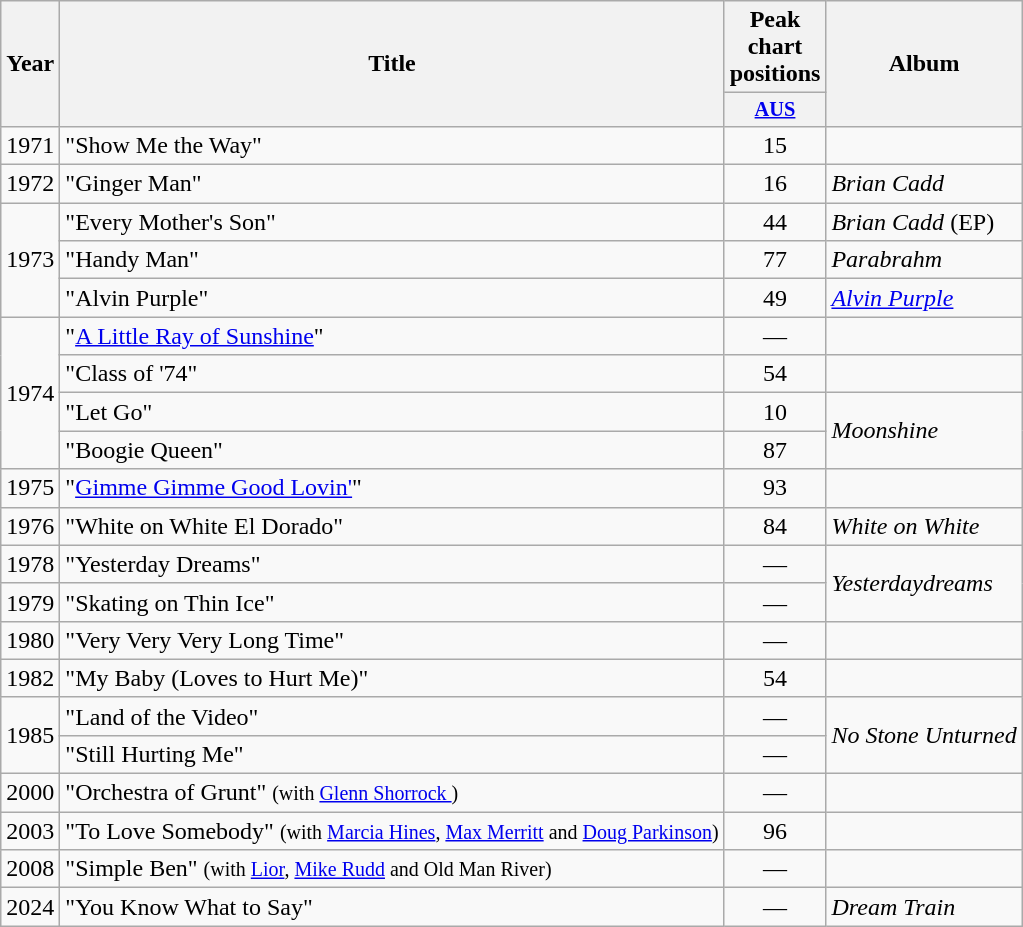<table class="wikitable">
<tr>
<th scope="col" rowspan="2">Year</th>
<th scope="col" rowspan="2">Title</th>
<th scope="col">Peak chart positions</th>
<th scope="col" rowspan="2">Album</th>
</tr>
<tr>
<th scope="col" style="width:3em;font-size:85%"><a href='#'>AUS</a><br></th>
</tr>
<tr>
<td>1971</td>
<td>"Show Me the Way"</td>
<td align="center">15</td>
<td></td>
</tr>
<tr>
<td>1972</td>
<td>"Ginger Man"</td>
<td align="center">16</td>
<td><em>Brian Cadd</em></td>
</tr>
<tr>
<td rowspan="3">1973</td>
<td>"Every Mother's Son"</td>
<td align="center">44</td>
<td><em>Brian Cadd</em> (EP)</td>
</tr>
<tr>
<td>"Handy Man"</td>
<td align="center">77</td>
<td><em>Parabrahm</em></td>
</tr>
<tr>
<td>"Alvin Purple"</td>
<td align="center">49</td>
<td><em><a href='#'>Alvin Purple</a></em></td>
</tr>
<tr>
<td rowspan="4">1974</td>
<td>"<a href='#'>A Little Ray of Sunshine</a>"</td>
<td align="center">—</td>
<td></td>
</tr>
<tr>
<td>"Class of '74"</td>
<td align="center">54</td>
<td></td>
</tr>
<tr>
<td>"Let Go"</td>
<td align="center">10</td>
<td rowspan="2"><em>Moonshine</em></td>
</tr>
<tr>
<td>"Boogie Queen"</td>
<td align="center">87</td>
</tr>
<tr>
<td>1975</td>
<td>"<a href='#'>Gimme Gimme Good Lovin'</a>"</td>
<td align="center">93</td>
<td></td>
</tr>
<tr>
<td>1976</td>
<td>"White on White El Dorado"</td>
<td align="center">84</td>
<td><em>White on White</em></td>
</tr>
<tr>
<td>1978</td>
<td>"Yesterday Dreams"</td>
<td align="center">—</td>
<td rowspan="2"><em>Yesterdaydreams</em></td>
</tr>
<tr>
<td>1979</td>
<td>"Skating on Thin Ice"</td>
<td align="center">—</td>
</tr>
<tr>
<td>1980</td>
<td>"Very Very Very Long Time"</td>
<td align="center">—</td>
<td></td>
</tr>
<tr>
<td>1982</td>
<td>"My Baby (Loves to Hurt Me)"</td>
<td align="center">54</td>
<td></td>
</tr>
<tr>
<td rowspan="2">1985</td>
<td>"Land of the Video"</td>
<td align="center">—</td>
<td rowspan="2"><em>No Stone Unturned</em></td>
</tr>
<tr>
<td>"Still Hurting Me"</td>
<td align="center">—</td>
</tr>
<tr>
<td>2000</td>
<td>"Orchestra of Grunt" <small> (with <a href='#'>Glenn Shorrock </a>) </small></td>
<td align="center">—</td>
<td></td>
</tr>
<tr>
<td>2003</td>
<td>"To Love Somebody" <small> (with <a href='#'>Marcia Hines</a>, <a href='#'>Max Merritt</a> and <a href='#'>Doug Parkinson</a>) </small></td>
<td align="center">96</td>
<td></td>
</tr>
<tr>
<td>2008</td>
<td>"Simple Ben" <small>(with <a href='#'>Lior</a>, <a href='#'>Mike Rudd</a> and Old Man River) </small></td>
<td align="center">—</td>
<td></td>
</tr>
<tr>
<td>2024</td>
<td>"You Know What to Say"</td>
<td align="center">—</td>
<td><em>Dream Train</em></td>
</tr>
</table>
